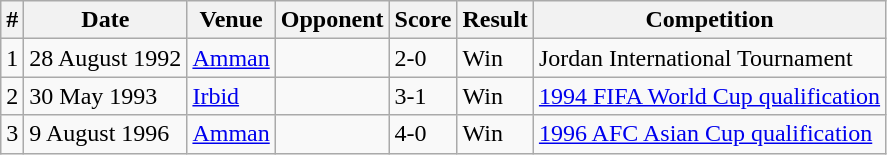<table class="wikitable">
<tr>
<th>#</th>
<th>Date</th>
<th>Venue</th>
<th>Opponent</th>
<th>Score</th>
<th>Result</th>
<th>Competition</th>
</tr>
<tr>
<td>1</td>
<td>28 August 1992</td>
<td><a href='#'>Amman</a></td>
<td></td>
<td>2-0</td>
<td>Win</td>
<td>Jordan International Tournament</td>
</tr>
<tr>
<td>2</td>
<td>30 May 1993</td>
<td><a href='#'>Irbid</a></td>
<td></td>
<td>3-1</td>
<td>Win</td>
<td><a href='#'>1994 FIFA World Cup qualification</a></td>
</tr>
<tr>
<td>3</td>
<td>9 August 1996</td>
<td><a href='#'>Amman</a></td>
<td></td>
<td>4-0</td>
<td>Win</td>
<td><a href='#'>1996 AFC Asian Cup qualification</a></td>
</tr>
</table>
